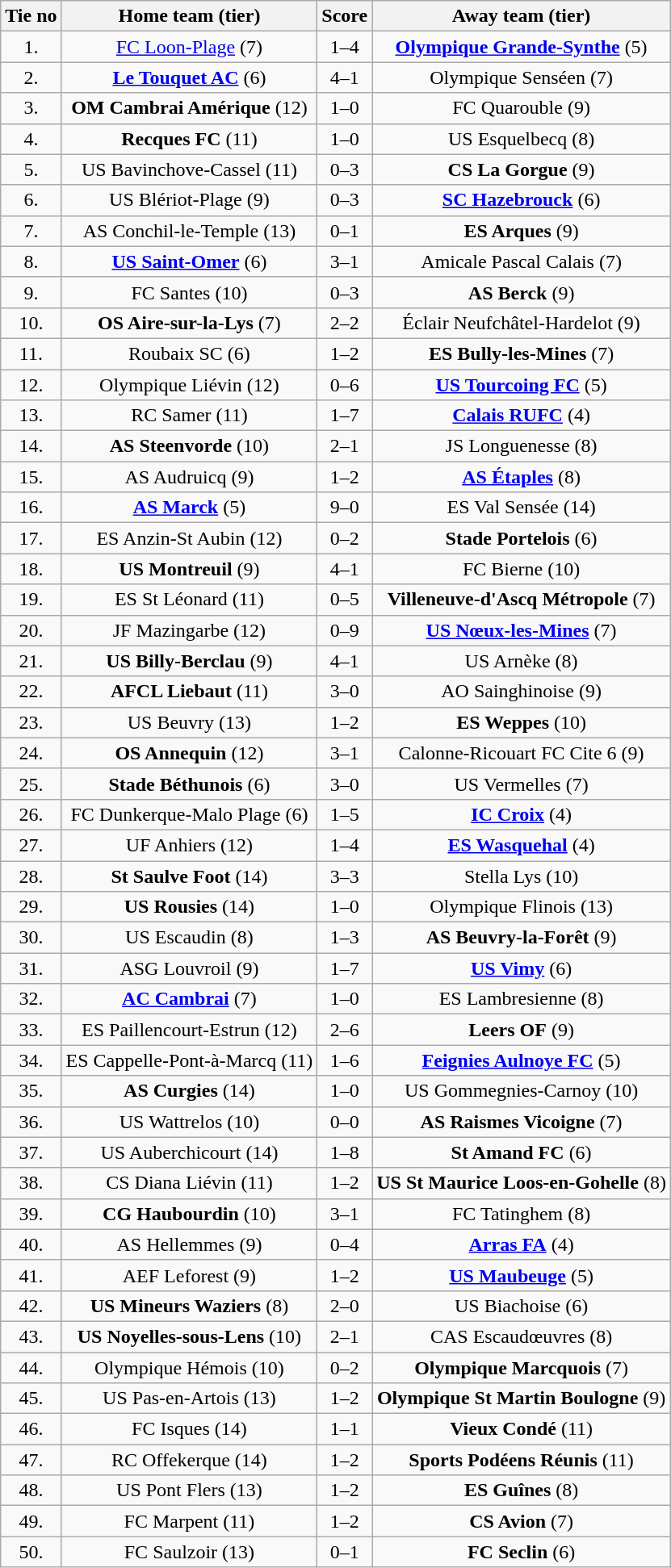<table class="wikitable" style="text-align: center">
<tr>
<th>Tie no</th>
<th>Home team (tier)</th>
<th>Score</th>
<th>Away team (tier)</th>
</tr>
<tr>
<td>1.</td>
<td><a href='#'>FC Loon-Plage</a> (7)</td>
<td>1–4</td>
<td><strong><a href='#'>Olympique Grande-Synthe</a></strong> (5)</td>
</tr>
<tr>
<td>2.</td>
<td><strong><a href='#'>Le Touquet AC</a></strong> (6)</td>
<td>4–1</td>
<td>Olympique Senséen (7)</td>
</tr>
<tr>
<td>3.</td>
<td><strong>OM Cambrai Amérique</strong> (12)</td>
<td>1–0</td>
<td>FC Quarouble (9)</td>
</tr>
<tr>
<td>4.</td>
<td><strong>Recques FC</strong> (11)</td>
<td>1–0</td>
<td>US Esquelbecq (8)</td>
</tr>
<tr>
<td>5.</td>
<td>US Bavinchove-Cassel (11)</td>
<td>0–3</td>
<td><strong>CS La Gorgue</strong> (9)</td>
</tr>
<tr>
<td>6.</td>
<td>US Blériot-Plage (9)</td>
<td>0–3</td>
<td><strong><a href='#'>SC Hazebrouck</a></strong> (6)</td>
</tr>
<tr>
<td>7.</td>
<td>AS Conchil-le-Temple (13)</td>
<td>0–1</td>
<td><strong>ES Arques</strong> (9)</td>
</tr>
<tr>
<td>8.</td>
<td><strong><a href='#'>US Saint-Omer</a></strong> (6)</td>
<td>3–1</td>
<td>Amicale Pascal Calais (7)</td>
</tr>
<tr>
<td>9.</td>
<td>FC Santes (10)</td>
<td>0–3</td>
<td><strong>AS Berck</strong> (9)</td>
</tr>
<tr>
<td>10.</td>
<td><strong>OS Aire-sur-la-Lys</strong> (7)</td>
<td>2–2 </td>
<td>Éclair Neufchâtel-Hardelot (9)</td>
</tr>
<tr>
<td>11.</td>
<td>Roubaix SC (6)</td>
<td>1–2</td>
<td><strong>ES Bully-les-Mines</strong> (7)</td>
</tr>
<tr>
<td>12.</td>
<td>Olympique Liévin (12)</td>
<td>0–6</td>
<td><strong><a href='#'>US Tourcoing FC</a></strong> (5)</td>
</tr>
<tr>
<td>13.</td>
<td>RC Samer (11)</td>
<td>1–7</td>
<td><strong><a href='#'>Calais RUFC</a></strong> (4)</td>
</tr>
<tr>
<td>14.</td>
<td><strong>AS Steenvorde</strong> (10)</td>
<td>2–1</td>
<td>JS Longuenesse (8)</td>
</tr>
<tr>
<td>15.</td>
<td>AS Audruicq (9)</td>
<td>1–2</td>
<td><strong><a href='#'>AS Étaples</a></strong> (8)</td>
</tr>
<tr>
<td>16.</td>
<td><strong><a href='#'>AS Marck</a></strong> (5)</td>
<td>9–0</td>
<td>ES Val Sensée (14)</td>
</tr>
<tr>
<td>17.</td>
<td>ES Anzin-St Aubin (12)</td>
<td>0–2</td>
<td><strong>Stade Portelois</strong> (6)</td>
</tr>
<tr>
<td>18.</td>
<td><strong>US Montreuil</strong> (9)</td>
<td>4–1 </td>
<td>FC Bierne (10)</td>
</tr>
<tr>
<td>19.</td>
<td>ES St Léonard (11)</td>
<td>0–5</td>
<td><strong>Villeneuve-d'Ascq Métropole</strong> (7)</td>
</tr>
<tr>
<td>20.</td>
<td>JF Mazingarbe (12)</td>
<td>0–9</td>
<td><strong><a href='#'>US Nœux-les-Mines</a></strong> (7)</td>
</tr>
<tr>
<td>21.</td>
<td><strong>US Billy-Berclau</strong> (9)</td>
<td>4–1</td>
<td>US Arnèke (8)</td>
</tr>
<tr>
<td>22.</td>
<td><strong>AFCL Liebaut</strong> (11)</td>
<td>3–0</td>
<td>AO Sainghinoise (9)</td>
</tr>
<tr>
<td>23.</td>
<td>US Beuvry (13)</td>
<td>1–2 </td>
<td><strong>ES Weppes</strong> (10)</td>
</tr>
<tr>
<td>24.</td>
<td><strong>OS Annequin</strong> (12)</td>
<td>3–1</td>
<td>Calonne-Ricouart FC Cite 6 (9)</td>
</tr>
<tr>
<td>25.</td>
<td><strong>Stade Béthunois</strong> (6)</td>
<td>3–0</td>
<td>US Vermelles (7)</td>
</tr>
<tr>
<td>26.</td>
<td>FC Dunkerque-Malo Plage (6)</td>
<td>1–5</td>
<td><strong><a href='#'>IC Croix</a></strong> (4)</td>
</tr>
<tr>
<td>27.</td>
<td>UF Anhiers (12)</td>
<td>1–4</td>
<td><strong><a href='#'>ES Wasquehal</a></strong> (4)</td>
</tr>
<tr>
<td>28.</td>
<td><strong>St Saulve Foot</strong> (14)</td>
<td>3–3 </td>
<td>Stella Lys (10)</td>
</tr>
<tr>
<td>29.</td>
<td><strong>US Rousies</strong> (14)</td>
<td>1–0</td>
<td>Olympique Flinois (13)</td>
</tr>
<tr>
<td>30.</td>
<td>US Escaudin (8)</td>
<td>1–3</td>
<td><strong>AS Beuvry-la-Forêt</strong> (9)</td>
</tr>
<tr>
<td>31.</td>
<td>ASG Louvroil (9)</td>
<td>1–7</td>
<td><strong><a href='#'>US Vimy</a></strong> (6)</td>
</tr>
<tr>
<td>32.</td>
<td><strong><a href='#'>AC Cambrai</a></strong> (7)</td>
<td>1–0</td>
<td>ES Lambresienne (8)</td>
</tr>
<tr>
<td>33.</td>
<td>ES Paillencourt-Estrun (12)</td>
<td>2–6</td>
<td><strong>Leers OF</strong> (9)</td>
</tr>
<tr>
<td>34.</td>
<td>ES Cappelle-Pont-à-Marcq (11)</td>
<td>1–6</td>
<td><strong><a href='#'>Feignies Aulnoye FC</a></strong> (5)</td>
</tr>
<tr>
<td>35.</td>
<td><strong>AS Curgies</strong> (14)</td>
<td>1–0</td>
<td>US Gommegnies-Carnoy (10)</td>
</tr>
<tr>
<td>36.</td>
<td>US Wattrelos (10)</td>
<td>0–0 </td>
<td><strong>AS Raismes Vicoigne</strong> (7)</td>
</tr>
<tr>
<td>37.</td>
<td>US Auberchicourt (14)</td>
<td>1–8</td>
<td><strong>St Amand FC</strong> (6)</td>
</tr>
<tr>
<td>38.</td>
<td>CS Diana Liévin (11)</td>
<td>1–2</td>
<td><strong>US St Maurice Loos-en-Gohelle</strong> (8)</td>
</tr>
<tr>
<td>39.</td>
<td><strong>CG Haubourdin</strong> (10)</td>
<td>3–1</td>
<td>FC Tatinghem (8)</td>
</tr>
<tr>
<td>40.</td>
<td>AS Hellemmes (9)</td>
<td>0–4</td>
<td><strong><a href='#'>Arras FA</a></strong> (4)</td>
</tr>
<tr>
<td>41.</td>
<td>AEF Leforest (9)</td>
<td>1–2</td>
<td><strong><a href='#'>US Maubeuge</a></strong> (5)</td>
</tr>
<tr>
<td>42.</td>
<td><strong>US Mineurs Waziers</strong> (8)</td>
<td>2–0</td>
<td>US Biachoise (6)</td>
</tr>
<tr>
<td>43.</td>
<td><strong>US Noyelles-sous-Lens</strong> (10)</td>
<td>2–1</td>
<td>CAS Escaudœuvres (8)</td>
</tr>
<tr>
<td>44.</td>
<td>Olympique Hémois (10)</td>
<td>0–2</td>
<td><strong>Olympique Marcquois</strong> (7)</td>
</tr>
<tr>
<td>45.</td>
<td>US Pas-en-Artois (13)</td>
<td>1–2</td>
<td><strong>Olympique St Martin Boulogne</strong> (9)</td>
</tr>
<tr>
<td>46.</td>
<td>FC Isques (14)</td>
<td>1–1 </td>
<td><strong>Vieux Condé</strong> (11)</td>
</tr>
<tr>
<td>47.</td>
<td>RC Offekerque (14)</td>
<td>1–2</td>
<td><strong>Sports Podéens Réunis</strong> (11)</td>
</tr>
<tr>
<td>48.</td>
<td>US Pont Flers (13)</td>
<td>1–2</td>
<td><strong>ES Guînes</strong> (8)</td>
</tr>
<tr>
<td>49.</td>
<td>FC Marpent (11)</td>
<td>1–2 </td>
<td><strong>CS Avion</strong> (7)</td>
</tr>
<tr>
<td>50.</td>
<td>FC Saulzoir (13)</td>
<td>0–1 </td>
<td><strong>FC Seclin</strong> (6)</td>
</tr>
</table>
